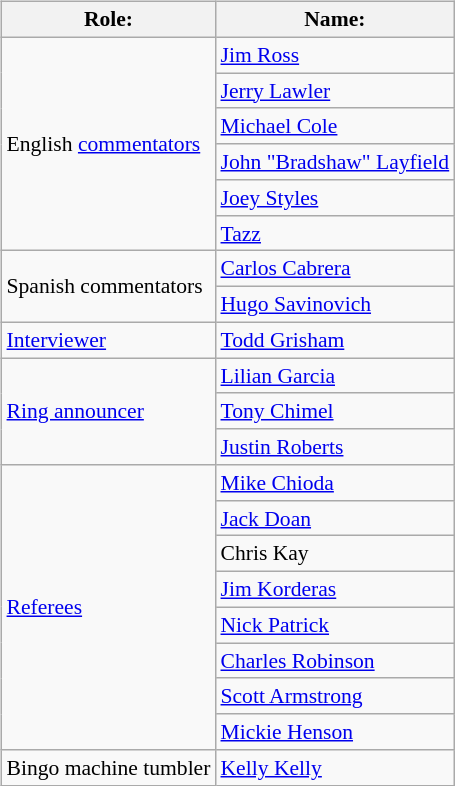<table class=wikitable style="font-size:90%; margin: 0.5em 0 0.5em 1em; float: right; clear: right;">
<tr>
<th>Role:</th>
<th>Name:</th>
</tr>
<tr>
<td rowspan=6>English <a href='#'>commentators</a></td>
<td><a href='#'>Jim Ross</a> </td>
</tr>
<tr>
<td><a href='#'>Jerry Lawler</a><br></td>
</tr>
<tr>
<td><a href='#'>Michael Cole</a><br></td>
</tr>
<tr>
<td><a href='#'>John "Bradshaw" Layfield</a><br></td>
</tr>
<tr>
<td><a href='#'>Joey Styles</a> </td>
</tr>
<tr>
<td><a href='#'>Tazz</a> </td>
</tr>
<tr>
<td rowspan=2>Spanish commentators</td>
<td><a href='#'>Carlos Cabrera</a></td>
</tr>
<tr>
<td><a href='#'>Hugo Savinovich</a></td>
</tr>
<tr>
<td><a href='#'>Interviewer</a></td>
<td><a href='#'>Todd Grisham</a></td>
</tr>
<tr>
<td rowspan=3><a href='#'>Ring announcer</a></td>
<td><a href='#'>Lilian Garcia</a><br></td>
</tr>
<tr>
<td><a href='#'>Tony Chimel</a> </td>
</tr>
<tr>
<td><a href='#'>Justin Roberts</a> </td>
</tr>
<tr>
<td rowspan=8><a href='#'>Referees</a></td>
<td><a href='#'>Mike Chioda</a> </td>
</tr>
<tr>
<td><a href='#'>Jack Doan</a> </td>
</tr>
<tr>
<td>Chris Kay </td>
</tr>
<tr>
<td><a href='#'>Jim Korderas</a> </td>
</tr>
<tr>
<td><a href='#'>Nick Patrick</a> </td>
</tr>
<tr>
<td><a href='#'>Charles Robinson</a> </td>
</tr>
<tr>
<td><a href='#'>Scott Armstrong</a> </td>
</tr>
<tr>
<td><a href='#'>Mickie Henson</a> </td>
</tr>
<tr>
<td>Bingo machine tumbler</td>
<td><a href='#'>Kelly Kelly</a> </td>
</tr>
</table>
